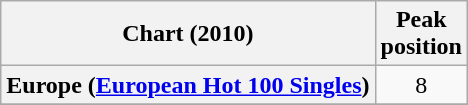<table class="wikitable sortable plainrowheaders" style="text-align:center">
<tr>
<th>Chart (2010)</th>
<th>Peak<br>position</th>
</tr>
<tr>
<th scope="row">Europe (<a href='#'>European Hot 100 Singles</a>)</th>
<td>8</td>
</tr>
<tr>
</tr>
<tr>
</tr>
<tr>
</tr>
</table>
